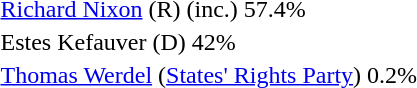<table>
<tr>
<td><a href='#'>Richard Nixon</a> (R) (inc.) 57.4%</td>
</tr>
<tr>
<td>Estes Kefauver (D) 42%</td>
</tr>
<tr>
<td><a href='#'>Thomas Werdel</a> (<a href='#'>States' Rights Party</a>) 0.2%</td>
</tr>
</table>
